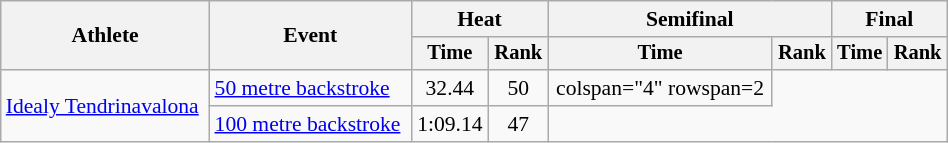<table class="wikitable" style="text-align:center; font-size:90%; width:50%;">
<tr>
<th rowspan="2">Athlete</th>
<th rowspan="2">Event</th>
<th colspan="2">Heat</th>
<th colspan="2">Semifinal</th>
<th colspan="2">Final</th>
</tr>
<tr style="font-size:95%">
<th>Time</th>
<th>Rank</th>
<th>Time</th>
<th>Rank</th>
<th>Time</th>
<th>Rank</th>
</tr>
<tr>
<td align=left rowspan=2><a href='#'>Idealy Tendrinavalona</a></td>
<td align=left><a href='#'>50 metre backstroke</a></td>
<td>32.44</td>
<td>50</td>
<td>colspan="4" rowspan=2</td>
</tr>
<tr>
<td align=left><a href='#'>100 metre backstroke</a></td>
<td>1:09.14</td>
<td>47</td>
</tr>
</table>
